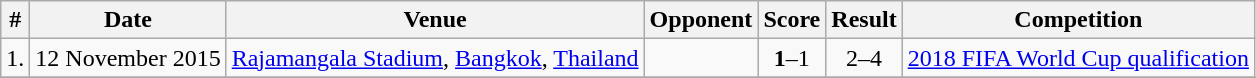<table class="wikitable">
<tr>
<th>#</th>
<th>Date</th>
<th>Venue</th>
<th>Opponent</th>
<th>Score</th>
<th>Result</th>
<th>Competition</th>
</tr>
<tr>
<td>1.</td>
<td>12 November 2015</td>
<td><a href='#'>Rajamangala Stadium</a>, <a href='#'>Bangkok</a>, <a href='#'>Thailand</a></td>
<td></td>
<td align=center><strong>1</strong>–1</td>
<td align=center>2–4</td>
<td><a href='#'>2018 FIFA World Cup qualification</a></td>
</tr>
<tr>
</tr>
</table>
